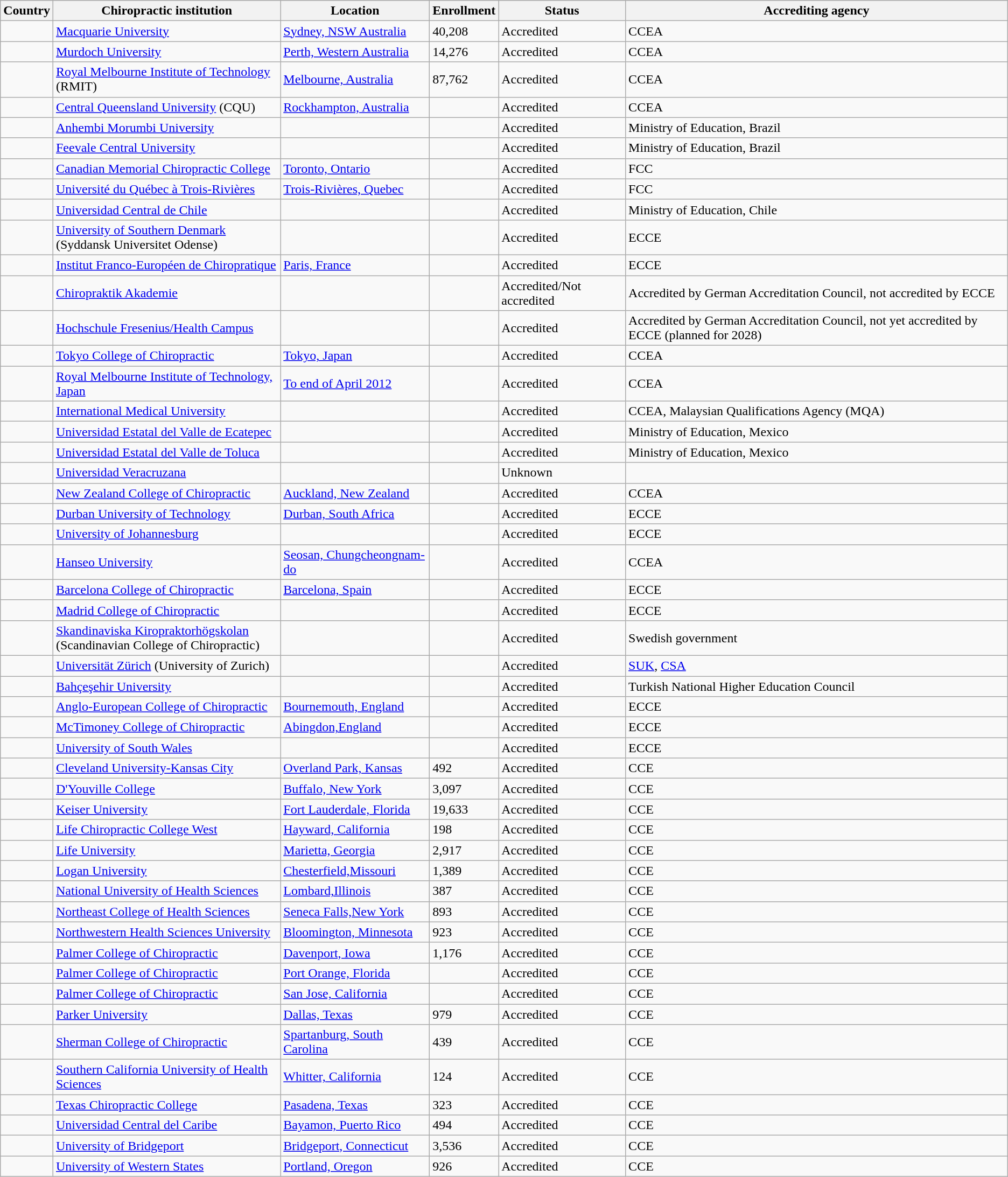<table class="wikitable sortable">
<tr style="text-align:center; background:#d6d6d6;">
<th>Country</th>
<th><strong>Chiropractic institution</strong></th>
<th>Location</th>
<th>Enrollment</th>
<th>Status</th>
<th>Accrediting agency</th>
</tr>
<tr>
<td></td>
<td><a href='#'>Macquarie University</a></td>
<td><a href='#'>Sydney, NSW Australia</a></td>
<td>40,208</td>
<td>Accredited</td>
<td>CCEA</td>
</tr>
<tr>
<td></td>
<td><a href='#'>Murdoch University</a></td>
<td><a href='#'>Perth, Western Australia</a></td>
<td>14,276</td>
<td>Accredited</td>
<td>CCEA</td>
</tr>
<tr>
<td></td>
<td><a href='#'>Royal Melbourne Institute of Technology</a> (RMIT)</td>
<td><a href='#'>Melbourne, Australia</a></td>
<td>87,762</td>
<td>Accredited</td>
<td>CCEA</td>
</tr>
<tr>
<td></td>
<td><a href='#'>Central Queensland University</a> (CQU)</td>
<td><a href='#'>Rockhampton, Australia</a></td>
<td></td>
<td>Accredited</td>
<td>CCEA</td>
</tr>
<tr>
<td></td>
<td><a href='#'>Anhembi Morumbi University</a></td>
<td></td>
<td></td>
<td>Accredited</td>
<td>Ministry of Education, Brazil</td>
</tr>
<tr>
<td></td>
<td><a href='#'>Feevale Central University</a></td>
<td></td>
<td></td>
<td>Accredited</td>
<td>Ministry of Education, Brazil</td>
</tr>
<tr>
<td></td>
<td><a href='#'>Canadian Memorial Chiropractic College</a></td>
<td><a href='#'>Toronto, Ontario</a></td>
<td></td>
<td>Accredited</td>
<td>FCC</td>
</tr>
<tr>
<td></td>
<td><a href='#'>Université du Québec à Trois-Rivières</a></td>
<td><a href='#'>Trois-Rivières, Quebec</a></td>
<td></td>
<td>Accredited</td>
<td>FCC</td>
</tr>
<tr>
<td></td>
<td><a href='#'>Universidad Central de Chile</a></td>
<td></td>
<td></td>
<td>Accredited</td>
<td>Ministry of Education, Chile</td>
</tr>
<tr>
<td></td>
<td><a href='#'>University of Southern Denmark</a> <br>(Syddansk Universitet Odense)</td>
<td></td>
<td></td>
<td>Accredited</td>
<td>ECCE</td>
</tr>
<tr>
<td></td>
<td><a href='#'>Institut Franco-Européen de Chiropratique</a></td>
<td><a href='#'>Paris, France</a></td>
<td></td>
<td>Accredited</td>
<td>ECCE</td>
</tr>
<tr>
<td></td>
<td><a href='#'>Chiropraktik Akademie</a></td>
<td></td>
<td></td>
<td>Accredited/Not accredited</td>
<td>Accredited by German Accreditation Council, not accredited by ECCE</td>
</tr>
<tr>
<td></td>
<td><a href='#'>Hochschule Fresenius/Health Campus</a></td>
<td></td>
<td></td>
<td>Accredited</td>
<td>Accredited by German Accreditation Council, not yet accredited by ECCE (planned for 2028)</td>
</tr>
<tr>
<td></td>
<td><a href='#'>Tokyo College of Chiropractic</a></td>
<td><a href='#'>Tokyo, Japan</a></td>
<td></td>
<td>Accredited</td>
<td>CCEA</td>
</tr>
<tr>
<td></td>
<td><a href='#'>Royal Melbourne Institute of Technology, Japan</a></td>
<td><a href='#'>To end of April 2012</a></td>
<td></td>
<td>Accredited</td>
<td>CCEA</td>
</tr>
<tr>
<td></td>
<td><a href='#'>International Medical University</a></td>
<td></td>
<td></td>
<td>Accredited</td>
<td>CCEA, Malaysian Qualifications Agency (MQA)</td>
</tr>
<tr>
<td></td>
<td><a href='#'>Universidad Estatal del Valle de Ecatepec</a></td>
<td></td>
<td></td>
<td>Accredited</td>
<td>Ministry of Education, Mexico</td>
</tr>
<tr>
<td></td>
<td><a href='#'>Universidad Estatal del Valle de Toluca</a></td>
<td></td>
<td></td>
<td>Accredited</td>
<td>Ministry of Education, Mexico</td>
</tr>
<tr>
<td></td>
<td><a href='#'>Universidad Veracruzana</a></td>
<td></td>
<td></td>
<td>Unknown</td>
<td></td>
</tr>
<tr>
<td></td>
<td><a href='#'>New Zealand College of Chiropractic</a></td>
<td><a href='#'>Auckland, New Zealand</a></td>
<td></td>
<td>Accredited</td>
<td>CCEA</td>
</tr>
<tr>
<td></td>
<td><a href='#'>Durban University of Technology</a></td>
<td><a href='#'>Durban, South Africa</a></td>
<td></td>
<td>Accredited</td>
<td>ECCE</td>
</tr>
<tr>
<td></td>
<td><a href='#'>University of Johannesburg</a></td>
<td></td>
<td></td>
<td>Accredited</td>
<td>ECCE</td>
</tr>
<tr>
<td></td>
<td><a href='#'>Hanseo University</a></td>
<td><a href='#'>Seosan, Chungcheongnam-do</a></td>
<td></td>
<td>Accredited</td>
<td>CCEA</td>
</tr>
<tr>
<td></td>
<td><a href='#'>Barcelona College of Chiropractic</a></td>
<td><a href='#'>Barcelona, Spain</a></td>
<td></td>
<td>Accredited</td>
<td>ECCE</td>
</tr>
<tr>
<td></td>
<td><a href='#'>Madrid College of Chiropractic</a></td>
<td></td>
<td></td>
<td>Accredited</td>
<td>ECCE</td>
</tr>
<tr>
<td></td>
<td><a href='#'>Skandinaviska Kiropraktorhögskolan</a> <br>(Scandinavian College of Chiropractic)</td>
<td></td>
<td></td>
<td>Accredited</td>
<td>Swedish government</td>
</tr>
<tr>
<td></td>
<td><a href='#'>Universität Zürich</a> (University of Zurich)</td>
<td></td>
<td></td>
<td>Accredited</td>
<td><a href='#'>SUK</a>, <a href='#'>CSA</a></td>
</tr>
<tr>
<td></td>
<td><a href='#'>Bahçeşehir University</a></td>
<td></td>
<td></td>
<td>Accredited</td>
<td>Turkish National Higher Education Council</td>
</tr>
<tr>
<td></td>
<td><a href='#'>Anglo-European College of Chiropractic</a></td>
<td><a href='#'>Bournemouth, England</a></td>
<td></td>
<td>Accredited</td>
<td>ECCE</td>
</tr>
<tr>
<td></td>
<td><a href='#'>McTimoney College of Chiropractic</a></td>
<td><a href='#'>Abingdon,England</a></td>
<td></td>
<td>Accredited</td>
<td>ECCE</td>
</tr>
<tr>
<td></td>
<td><a href='#'>University of South Wales</a></td>
<td></td>
<td></td>
<td>Accredited</td>
<td>ECCE</td>
</tr>
<tr>
<td></td>
<td><a href='#'>Cleveland University-Kansas City</a></td>
<td><a href='#'>Overland Park, Kansas</a></td>
<td>492</td>
<td>Accredited</td>
<td>CCE</td>
</tr>
<tr>
<td></td>
<td><a href='#'>D'Youville College</a></td>
<td><a href='#'>Buffalo, New York</a></td>
<td>3,097</td>
<td>Accredited</td>
<td>CCE</td>
</tr>
<tr>
<td></td>
<td><a href='#'>Keiser University</a></td>
<td><a href='#'>Fort Lauderdale, Florida</a></td>
<td>19,633</td>
<td>Accredited</td>
<td>CCE</td>
</tr>
<tr>
<td></td>
<td><a href='#'>Life Chiropractic College West</a></td>
<td><a href='#'>Hayward, California</a></td>
<td>198</td>
<td>Accredited</td>
<td>CCE</td>
</tr>
<tr>
<td></td>
<td><a href='#'>Life University</a></td>
<td><a href='#'>Marietta, Georgia</a></td>
<td>2,917</td>
<td>Accredited</td>
<td>CCE</td>
</tr>
<tr>
<td></td>
<td><a href='#'>Logan University</a></td>
<td><a href='#'>Chesterfield,Missouri</a></td>
<td>1,389</td>
<td>Accredited</td>
<td>CCE</td>
</tr>
<tr>
<td></td>
<td><a href='#'>National University of Health Sciences</a></td>
<td><a href='#'>Lombard,Illinois</a></td>
<td>387</td>
<td>Accredited</td>
<td>CCE</td>
</tr>
<tr>
<td></td>
<td><a href='#'>Northeast College of Health Sciences</a></td>
<td><a href='#'>Seneca Falls,New York</a></td>
<td>893</td>
<td>Accredited</td>
<td>CCE</td>
</tr>
<tr>
<td></td>
<td><a href='#'>Northwestern Health Sciences University</a></td>
<td><a href='#'>Bloomington, Minnesota</a></td>
<td>923</td>
<td>Accredited</td>
<td>CCE</td>
</tr>
<tr>
<td></td>
<td><a href='#'>Palmer College of Chiropractic</a></td>
<td><a href='#'>Davenport, Iowa</a></td>
<td>1,176</td>
<td>Accredited</td>
<td>CCE</td>
</tr>
<tr>
<td></td>
<td><a href='#'>Palmer College of Chiropractic</a></td>
<td><a href='#'>Port Orange, Florida</a></td>
<td></td>
<td>Accredited</td>
<td>CCE</td>
</tr>
<tr>
<td></td>
<td><a href='#'>Palmer College of Chiropractic</a></td>
<td><a href='#'>San Jose, California</a></td>
<td></td>
<td>Accredited</td>
<td>CCE</td>
</tr>
<tr>
<td></td>
<td><a href='#'>Parker University</a></td>
<td><a href='#'>Dallas, Texas</a></td>
<td>979</td>
<td>Accredited</td>
<td>CCE</td>
</tr>
<tr>
<td></td>
<td><a href='#'>Sherman College of Chiropractic</a></td>
<td><a href='#'>Spartanburg, South Carolina</a></td>
<td>439</td>
<td>Accredited</td>
<td>CCE</td>
</tr>
<tr>
<td></td>
<td><a href='#'>Southern California University of Health Sciences</a></td>
<td><a href='#'>Whitter, California</a></td>
<td>124</td>
<td>Accredited</td>
<td>CCE</td>
</tr>
<tr>
<td></td>
<td><a href='#'>Texas Chiropractic College</a></td>
<td><a href='#'>Pasadena, Texas</a></td>
<td>323</td>
<td>Accredited</td>
<td>CCE</td>
</tr>
<tr>
<td></td>
<td><a href='#'>Universidad Central del Caribe</a></td>
<td><a href='#'>Bayamon, Puerto Rico</a></td>
<td>494</td>
<td>Accredited</td>
<td>CCE</td>
</tr>
<tr>
<td></td>
<td><a href='#'>University of Bridgeport</a></td>
<td><a href='#'>Bridgeport, Connecticut</a></td>
<td>3,536</td>
<td>Accredited</td>
<td>CCE</td>
</tr>
<tr>
<td></td>
<td><a href='#'>University of Western States</a></td>
<td><a href='#'>Portland, Oregon</a></td>
<td>926</td>
<td>Accredited</td>
<td>CCE</td>
</tr>
</table>
